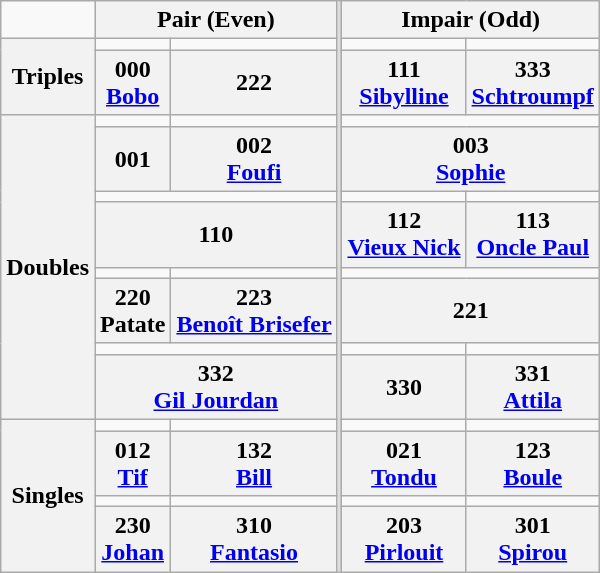<table class="wikitable" style="font-size:100%;text-align:center;">
<tr>
<td> </td>
<th colspan=2>Pair (Even)</th>
<td rowspan=19 style="font-size:10%;background:#ddd;"> </td>
<th colspan=2>Impair (Odd)</th>
</tr>
<tr>
<th rowspan=2>Triples</th>
<td></td>
<td></td>
<td></td>
<td></td>
</tr>
<tr>
<th>000<br><a href='#'>Bobo</a></th>
<th>222<br></th>
<th>111<br><a href='#'>Sibylline</a></th>
<th>333<br><a href='#'>Schtroumpf</a></th>
</tr>
<tr>
<th rowspan=8>Doubles</th>
<td></td>
<td></td>
<td colspan=2></td>
</tr>
<tr>
<th>001<br></th>
<th>002<br><a href='#'>Foufi</a></th>
<th colspan=2>003<br><a href='#'>Sophie</a></th>
</tr>
<tr>
<td colspan=2></td>
<td></td>
<td></td>
</tr>
<tr>
<th colspan=2>110<br></th>
<th>112<br><a href='#'>Vieux Nick</a></th>
<th>113<br><a href='#'>Oncle Paul</a></th>
</tr>
<tr>
<td></td>
<td></td>
<td colspan=2></td>
</tr>
<tr>
<th>220<br>Patate</th>
<th>223<br><a href='#'>Benoît Brisefer</a></th>
<th colspan=2>221<br></th>
</tr>
<tr>
<td colspan=2></td>
<td></td>
<td></td>
</tr>
<tr>
<th colspan=2>332<br><a href='#'>Gil Jourdan</a></th>
<th>330<br></th>
<th>331<br><a href='#'>Attila</a></th>
</tr>
<tr>
<th rowspan=4>Singles</th>
<td></td>
<td></td>
<td></td>
<td></td>
</tr>
<tr>
<th>012<br><a href='#'>Tif</a></th>
<th>132<br><a href='#'>Bill</a></th>
<th>021<br><a href='#'>Tondu</a></th>
<th>123<br><a href='#'>Boule</a></th>
</tr>
<tr>
<td></td>
<td></td>
<td></td>
<td></td>
</tr>
<tr>
<th>230<br><a href='#'>Johan</a></th>
<th>310<br><a href='#'>Fantasio</a></th>
<th>203<br><a href='#'>Pirlouit</a></th>
<th>301<br><a href='#'>Spirou</a></th>
</tr>
</table>
